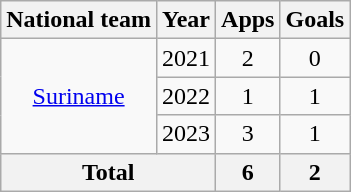<table class="wikitable" style="text-align: center;">
<tr>
<th>National team</th>
<th>Year</th>
<th>Apps</th>
<th>Goals</th>
</tr>
<tr>
<td rowspan="3"><a href='#'>Suriname</a></td>
<td>2021</td>
<td>2</td>
<td>0</td>
</tr>
<tr>
<td>2022</td>
<td>1</td>
<td>1</td>
</tr>
<tr>
<td>2023</td>
<td>3</td>
<td>1</td>
</tr>
<tr>
<th colspan="2">Total</th>
<th>6</th>
<th>2</th>
</tr>
</table>
